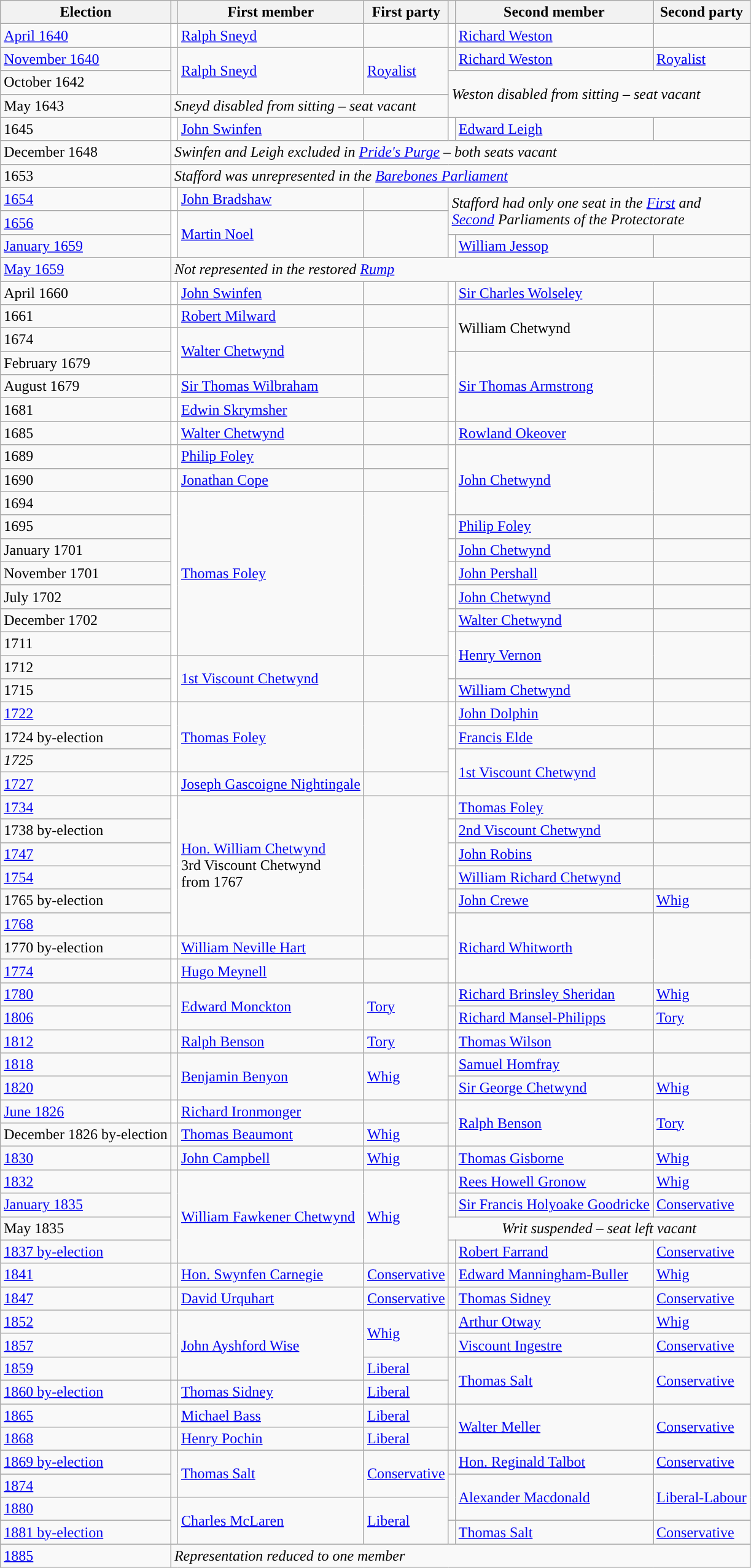<table class="wikitable">
<tr>
<th>Election</th>
<th></th>
<th>First member</th>
<th>First party</th>
<th></th>
<th>Second member</th>
<th>Second party</th>
</tr>
<tr>
</tr>
<tr>
<td><a href='#'>April 1640</a></td>
<td style="color:inherit;background-color: white"></td>
<td><a href='#'>Ralph Sneyd</a></td>
<td></td>
<td style="color:inherit;background-color: white"></td>
<td><a href='#'>Richard Weston</a></td>
<td></td>
</tr>
<tr>
<td><a href='#'>November 1640</a></td>
<td rowspan="2" style="color:inherit;background-color: "></td>
<td rowspan="2"><a href='#'>Ralph Sneyd</a></td>
<td rowspan="2"><a href='#'>Royalist</a></td>
<td style="color:inherit;background-color: "></td>
<td><a href='#'>Richard Weston</a></td>
<td><a href='#'>Royalist</a></td>
</tr>
<tr>
<td>October 1642</td>
<td colspan="3" rowspan="2"><em>Weston disabled from sitting – seat vacant</em></td>
</tr>
<tr>
<td>May 1643</td>
<td colspan="3"><em>Sneyd disabled from sitting – seat vacant</em></td>
</tr>
<tr>
<td>1645</td>
<td style="color:inherit;background-color: white"></td>
<td><a href='#'>John Swinfen</a></td>
<td></td>
<td style="color:inherit;background-color: white"></td>
<td><a href='#'>Edward Leigh</a></td>
<td></td>
</tr>
<tr>
<td>December 1648</td>
<td colspan="6"><em>Swinfen and Leigh excluded in <a href='#'>Pride's Purge</a> – both seats vacant</em></td>
</tr>
<tr>
<td>1653</td>
<td colspan="6"><em>Stafford was unrepresented in the <a href='#'>Barebones Parliament</a></em></td>
</tr>
<tr>
<td><a href='#'>1654</a></td>
<td style="color:inherit;background-color: white"></td>
<td><a href='#'>John Bradshaw</a></td>
<td></td>
<td rowspan="2" colspan="3"><em>Stafford had only one seat in the <a href='#'>First</a> and <br><a href='#'>Second</a> Parliaments of the Protectorate</em></td>
</tr>
<tr>
<td><a href='#'>1656</a></td>
<td rowspan="2" style="color:inherit;background-color: white"></td>
<td rowspan="2"><a href='#'>Martin Noel</a></td>
<td rowspan="2"></td>
</tr>
<tr>
<td><a href='#'>January 1659</a></td>
<td style="color:inherit;background-color: white"></td>
<td><a href='#'>William Jessop</a></td>
<td></td>
</tr>
<tr>
<td><a href='#'>May 1659</a></td>
<td colspan="6"><em>Not represented in the restored <a href='#'>Rump</a></em></td>
</tr>
<tr>
<td>April 1660</td>
<td style="color:inherit;background-color: white"></td>
<td><a href='#'>John Swinfen</a></td>
<td></td>
<td style="color:inherit;background-color: white"></td>
<td><a href='#'>Sir Charles Wolseley</a></td>
<td></td>
</tr>
<tr>
<td>1661</td>
<td style="color:inherit;background-color: white"></td>
<td><a href='#'>Robert Milward</a></td>
<td></td>
<td rowspan="2" style="color:inherit;background-color: white"></td>
<td rowspan="2">William Chetwynd</td>
<td rowspan="2"></td>
</tr>
<tr>
<td>1674</td>
<td rowspan="2" style="color:inherit;background-color: white"></td>
<td rowspan="2"><a href='#'>Walter Chetwynd</a></td>
<td rowspan="2"></td>
</tr>
<tr>
<td>February 1679</td>
<td rowspan="3" style="color:inherit;background-color: white"></td>
<td rowspan="3"><a href='#'>Sir Thomas Armstrong</a></td>
<td rowspan="3"></td>
</tr>
<tr>
<td>August 1679</td>
<td style="color:inherit;background-color: white"></td>
<td><a href='#'>Sir Thomas Wilbraham</a></td>
<td></td>
</tr>
<tr>
<td>1681</td>
<td style="color:inherit;background-color: white"></td>
<td><a href='#'>Edwin Skrymsher</a></td>
<td></td>
</tr>
<tr>
<td>1685</td>
<td style="color:inherit;background-color: white"></td>
<td><a href='#'>Walter Chetwynd</a></td>
<td></td>
<td style="color:inherit;background-color: white"></td>
<td><a href='#'>Rowland Okeover</a></td>
<td></td>
</tr>
<tr>
<td>1689</td>
<td style="color:inherit;background-color: white"></td>
<td><a href='#'>Philip Foley</a></td>
<td></td>
<td rowspan="3" style="color:inherit;background-color: white"></td>
<td rowspan="3"><a href='#'>John Chetwynd</a></td>
<td rowspan="3"></td>
</tr>
<tr>
<td>1690</td>
<td style="color:inherit;background-color: white"></td>
<td><a href='#'>Jonathan Cope</a></td>
<td></td>
</tr>
<tr>
<td>1694</td>
<td rowspan="7" style="color:inherit;background-color: white"></td>
<td rowspan="7"><a href='#'>Thomas Foley</a></td>
<td rowspan="7"></td>
</tr>
<tr>
<td>1695</td>
<td style="color:inherit;background-color: white"></td>
<td><a href='#'>Philip Foley</a></td>
<td></td>
</tr>
<tr>
<td>January 1701</td>
<td style="color:inherit;background-color: white"></td>
<td><a href='#'>John Chetwynd</a></td>
<td></td>
</tr>
<tr>
<td>November 1701</td>
<td style="color:inherit;background-color: white"></td>
<td><a href='#'>John Pershall</a></td>
<td></td>
</tr>
<tr>
<td>July 1702</td>
<td style="color:inherit;background-color: white"></td>
<td><a href='#'>John Chetwynd</a></td>
<td></td>
</tr>
<tr>
<td>December 1702</td>
<td style="color:inherit;background-color: white"></td>
<td><a href='#'>Walter Chetwynd</a></td>
<td></td>
</tr>
<tr>
<td>1711</td>
<td rowspan="2" style="color:inherit;background-color: white"></td>
<td rowspan="2"><a href='#'>Henry Vernon</a></td>
<td rowspan="2"></td>
</tr>
<tr>
<td>1712</td>
<td rowspan="2" style="color:inherit;background-color: white"></td>
<td rowspan="2"><a href='#'>1st Viscount Chetwynd</a></td>
<td rowspan="2"></td>
</tr>
<tr>
<td>1715</td>
<td style="color:inherit;background-color: white"></td>
<td><a href='#'>William Chetwynd</a></td>
<td></td>
</tr>
<tr>
<td><a href='#'>1722</a></td>
<td rowspan="3" style="color:inherit;background-color: white"></td>
<td rowspan="3"><a href='#'>Thomas Foley</a></td>
<td rowspan="3"></td>
<td style="color:inherit;background-color: white"></td>
<td><a href='#'>John Dolphin</a></td>
<td></td>
</tr>
<tr>
<td>1724 by-election</td>
<td style="color:inherit;background-color: white"></td>
<td><a href='#'>Francis Elde</a></td>
<td></td>
</tr>
<tr>
<td><em>1725</em></td>
<td rowspan="2" style="color:inherit;background-color: white"></td>
<td rowspan="2"><a href='#'>1st Viscount Chetwynd</a></td>
<td rowspan="2"></td>
</tr>
<tr>
<td><a href='#'>1727</a></td>
<td style="color:inherit;background-color: white"></td>
<td><a href='#'>Joseph Gascoigne Nightingale</a></td>
<td></td>
</tr>
<tr>
<td><a href='#'>1734</a></td>
<td rowspan="6" style="color:inherit;background-color: white"></td>
<td rowspan="6"><a href='#'>Hon. William Chetwynd</a> <br>3rd Viscount Chetwynd <br>from 1767</td>
<td rowspan="6"></td>
<td style="color:inherit;background-color: white"></td>
<td><a href='#'>Thomas Foley</a></td>
<td></td>
</tr>
<tr>
<td>1738 by-election</td>
<td style="color:inherit;background-color: white"></td>
<td><a href='#'>2nd Viscount Chetwynd</a></td>
<td></td>
</tr>
<tr>
<td><a href='#'>1747</a></td>
<td style="color:inherit;background-color: white"></td>
<td><a href='#'>John Robins</a></td>
<td></td>
</tr>
<tr>
<td><a href='#'>1754</a></td>
<td style="color:inherit;background-color: white"></td>
<td><a href='#'>William Richard Chetwynd</a></td>
<td></td>
</tr>
<tr>
<td>1765 by-election</td>
<td style="color:inherit;background-color: "></td>
<td><a href='#'>John Crewe</a></td>
<td><a href='#'>Whig</a></td>
</tr>
<tr>
<td><a href='#'>1768</a></td>
<td rowspan="3" style="color:inherit;background-color: white"></td>
<td rowspan="3"><a href='#'>Richard Whitworth</a></td>
<td rowspan="3"></td>
</tr>
<tr>
<td>1770 by-election</td>
<td style="color:inherit;background-color: white"></td>
<td><a href='#'>William Neville Hart</a></td>
<td></td>
</tr>
<tr>
<td><a href='#'>1774</a></td>
<td style="color:inherit;background-color: white"></td>
<td><a href='#'>Hugo Meynell</a></td>
<td></td>
</tr>
<tr>
<td><a href='#'>1780</a></td>
<td rowspan="2" style="color:inherit;background-color: "></td>
<td rowspan="2"><a href='#'>Edward Monckton</a></td>
<td rowspan="2"><a href='#'>Tory</a></td>
<td style="color:inherit;background-color: "></td>
<td><a href='#'>Richard Brinsley Sheridan</a></td>
<td><a href='#'>Whig</a></td>
</tr>
<tr>
<td><a href='#'>1806</a></td>
<td style="color:inherit;background-color: "></td>
<td><a href='#'>Richard Mansel-Philipps</a></td>
<td><a href='#'>Tory</a></td>
</tr>
<tr>
<td><a href='#'>1812</a></td>
<td style="color:inherit;background-color: "></td>
<td><a href='#'>Ralph Benson</a></td>
<td><a href='#'>Tory</a></td>
<td style="color:inherit;background-color: white"></td>
<td><a href='#'>Thomas Wilson</a></td>
<td></td>
</tr>
<tr>
<td><a href='#'>1818</a></td>
<td rowspan="2" style="color:inherit;background-color: "></td>
<td rowspan="2"><a href='#'>Benjamin Benyon</a></td>
<td rowspan="2"><a href='#'>Whig</a></td>
<td style="color:inherit;background-color: white"></td>
<td><a href='#'>Samuel Homfray</a></td>
<td></td>
</tr>
<tr>
<td><a href='#'>1820</a></td>
<td style="color:inherit;background-color: "></td>
<td><a href='#'>Sir George Chetwynd</a></td>
<td><a href='#'>Whig</a></td>
</tr>
<tr>
<td><a href='#'>June 1826</a></td>
<td style="color:inherit;background-color: white"></td>
<td><a href='#'>Richard Ironmonger</a></td>
<td></td>
<td rowspan="2" style="color:inherit;background-color: "></td>
<td rowspan="2"><a href='#'>Ralph Benson</a></td>
<td rowspan="2"><a href='#'>Tory</a></td>
</tr>
<tr>
<td>December 1826 by-election</td>
<td style="color:inherit;background-color: "></td>
<td><a href='#'>Thomas Beaumont</a></td>
<td><a href='#'>Whig</a></td>
</tr>
<tr>
<td><a href='#'>1830</a></td>
<td style="color:inherit;background-color: "></td>
<td><a href='#'>John Campbell</a></td>
<td><a href='#'>Whig</a></td>
<td style="color:inherit;background-color: "></td>
<td><a href='#'>Thomas Gisborne</a></td>
<td><a href='#'>Whig</a></td>
</tr>
<tr>
<td><a href='#'>1832</a></td>
<td rowspan="4" style="color:inherit;background-color: "></td>
<td rowspan="4"><a href='#'>William Fawkener Chetwynd</a></td>
<td rowspan="4"><a href='#'>Whig</a></td>
<td style="color:inherit;background-color: "></td>
<td><a href='#'>Rees Howell Gronow</a></td>
<td><a href='#'>Whig</a></td>
</tr>
<tr>
<td><a href='#'>January 1835</a></td>
<td style="color:inherit;background-color: "></td>
<td><a href='#'>Sir Francis Holyoake Goodricke</a></td>
<td><a href='#'>Conservative</a></td>
</tr>
<tr>
<td>May 1835</td>
<td colspan="3" align="center"><em>Writ suspended – seat left vacant</em></td>
</tr>
<tr>
<td><a href='#'>1837 by-election</a></td>
<td style="color:inherit;background-color: "></td>
<td><a href='#'>Robert Farrand</a></td>
<td><a href='#'>Conservative</a></td>
</tr>
<tr>
<td><a href='#'>1841</a></td>
<td style="color:inherit;background-color: "></td>
<td><a href='#'>Hon. Swynfen Carnegie</a></td>
<td><a href='#'>Conservative</a></td>
<td style="color:inherit;background-color: "></td>
<td><a href='#'>Edward Manningham-Buller</a></td>
<td><a href='#'>Whig</a></td>
</tr>
<tr>
<td><a href='#'>1847</a></td>
<td style="color:inherit;background-color: "></td>
<td><a href='#'>David Urquhart</a></td>
<td><a href='#'>Conservative</a></td>
<td style="color:inherit;background-color: "></td>
<td><a href='#'>Thomas Sidney</a></td>
<td><a href='#'>Conservative</a></td>
</tr>
<tr>
<td><a href='#'>1852</a></td>
<td rowspan="2" style="color:inherit;background-color: "></td>
<td rowspan="3"><a href='#'>John Ayshford Wise</a></td>
<td rowspan="2"><a href='#'>Whig</a></td>
<td style="color:inherit;background-color: "></td>
<td><a href='#'>Arthur Otway</a></td>
<td><a href='#'>Whig</a></td>
</tr>
<tr>
<td><a href='#'>1857</a></td>
<td style="color:inherit;background-color: "></td>
<td><a href='#'>Viscount Ingestre</a></td>
<td><a href='#'>Conservative</a></td>
</tr>
<tr>
<td><a href='#'>1859</a></td>
<td style="color:inherit;background-color: "></td>
<td><a href='#'>Liberal</a></td>
<td rowspan="2" style="color:inherit;background-color: "></td>
<td rowspan="2"><a href='#'>Thomas Salt</a></td>
<td rowspan="2"><a href='#'>Conservative</a></td>
</tr>
<tr>
<td><a href='#'>1860 by-election</a></td>
<td style="color:inherit;background-color: "></td>
<td><a href='#'>Thomas Sidney</a></td>
<td><a href='#'>Liberal</a></td>
</tr>
<tr>
<td><a href='#'>1865</a></td>
<td style="color:inherit;background-color: "></td>
<td><a href='#'>Michael Bass</a></td>
<td><a href='#'>Liberal</a></td>
<td rowspan="2" style="color:inherit;background-color: "></td>
<td rowspan="2"><a href='#'>Walter Meller</a></td>
<td rowspan="2"><a href='#'>Conservative</a></td>
</tr>
<tr>
<td><a href='#'>1868</a></td>
<td style="color:inherit;background-color: "></td>
<td><a href='#'>Henry Pochin</a></td>
<td><a href='#'>Liberal</a></td>
</tr>
<tr>
<td><a href='#'>1869 by-election</a></td>
<td rowspan="2" style="color:inherit;background-color: "></td>
<td rowspan="2"><a href='#'>Thomas Salt</a></td>
<td rowspan="2"><a href='#'>Conservative</a></td>
<td style="color:inherit;background-color: "></td>
<td><a href='#'>Hon. Reginald Talbot</a></td>
<td><a href='#'>Conservative</a></td>
</tr>
<tr>
<td><a href='#'>1874</a></td>
<td rowspan="2" style="color:inherit;background-color: "></td>
<td rowspan="2"><a href='#'>Alexander Macdonald</a></td>
<td rowspan="2"><a href='#'>Liberal-Labour</a></td>
</tr>
<tr>
<td><a href='#'>1880</a></td>
<td rowspan="2" style="color:inherit;background-color: "></td>
<td rowspan="2"><a href='#'>Charles McLaren</a></td>
<td rowspan="2"><a href='#'>Liberal</a></td>
</tr>
<tr>
<td><a href='#'>1881 by-election</a></td>
<td style="color:inherit;background-color: "></td>
<td><a href='#'>Thomas Salt</a></td>
<td><a href='#'>Conservative</a></td>
</tr>
<tr>
<td><a href='#'>1885</a></td>
<td colspan="6"><em>Representation reduced to one member</em></td>
</tr>
</table>
